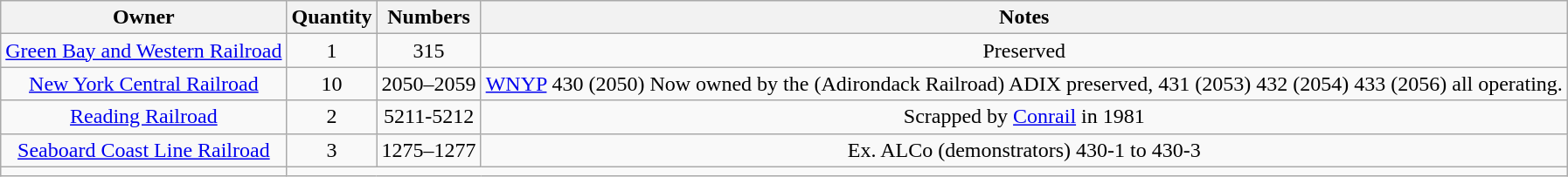<table class="wikitable">
<tr>
<th>Owner</th>
<th>Quantity</th>
<th>Numbers</th>
<th>Notes</th>
</tr>
<tr align="center">
<td><a href='#'>Green Bay and Western Railroad</a></td>
<td>1</td>
<td>315</td>
<td>Preserved</td>
</tr>
<tr align="center">
<td><a href='#'>New York Central Railroad</a></td>
<td>10</td>
<td>2050–2059</td>
<td><a href='#'>WNYP</a> 430 (2050) Now owned by the (Adirondack Railroad) ADIX preserved, 431 (2053) 432 (2054) 433 (2056) all operating.</td>
</tr>
<tr align="center">
<td><a href='#'>Reading Railroad</a></td>
<td>2</td>
<td>5211-5212</td>
<td>Scrapped by <a href='#'>Conrail</a> in 1981</td>
</tr>
<tr align="center">
<td><a href='#'>Seaboard Coast Line Railroad</a></td>
<td>3</td>
<td>1275–1277</td>
<td>Ex. ALCo (demonstrators) 430-1 to 430-3</td>
</tr>
<tr>
<td></td>
</tr>
</table>
